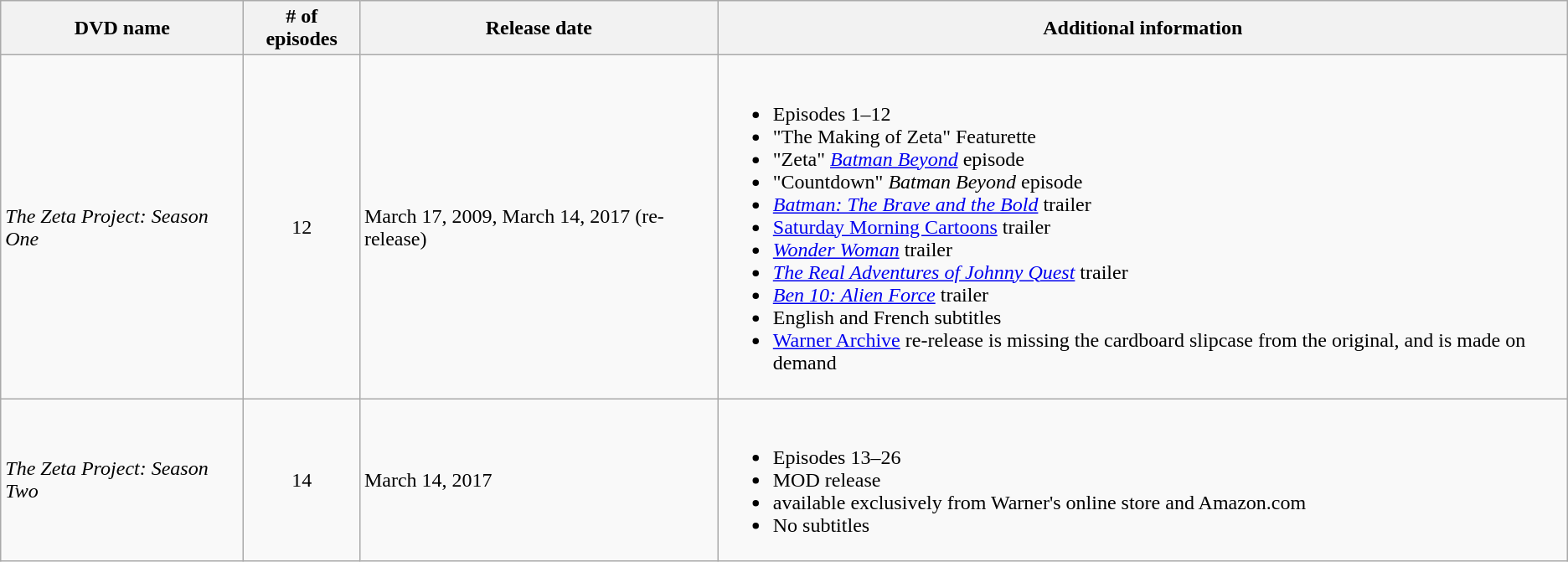<table class="wikitable">
<tr>
<th>DVD name</th>
<th># of episodes</th>
<th>Release date</th>
<th>Additional information</th>
</tr>
<tr>
<td><em>The Zeta Project: Season One</em></td>
<td style="text-align:center;">12</td>
<td>March 17, 2009, March 14, 2017 (re-release)</td>
<td><br><ul><li>Episodes 1–12</li><li>"The Making of Zeta" Featurette</li><li>"Zeta" <em><a href='#'>Batman Beyond</a></em> episode</li><li>"Countdown" <em>Batman Beyond</em> episode</li><li><em><a href='#'>Batman: The Brave and the Bold</a></em> trailer</li><li><a href='#'>Saturday Morning Cartoons</a> trailer</li><li><em><a href='#'>Wonder Woman</a></em> trailer</li><li><em><a href='#'>The Real Adventures of Johnny Quest</a></em> trailer</li><li><em><a href='#'>Ben 10: Alien Force</a></em> trailer</li><li>English and French subtitles</li><li><a href='#'>Warner Archive</a> re-release is missing the cardboard slipcase from the original, and is made on demand</li></ul></td>
</tr>
<tr>
<td><em>The Zeta Project: Season Two</em></td>
<td style="text-align:center;">14</td>
<td>March 14, 2017</td>
<td><br><ul><li>Episodes 13–26</li><li>MOD release</li><li>available exclusively from Warner's online store and Amazon.com</li><li>No subtitles</li></ul></td>
</tr>
</table>
